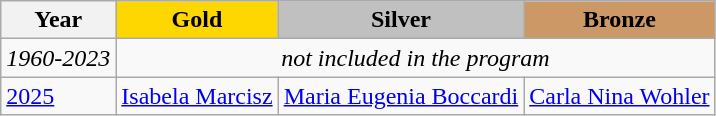<table class="wikitable">
<tr>
<th>Year</th>
<td align=center bgcolor=gold><strong>Gold</strong></td>
<td align=center bgcolor=silver><strong>Silver</strong></td>
<td align=center bgcolor=cc9966><strong>Bronze</strong></td>
</tr>
<tr>
<td><em>1960-2023</em></td>
<td colspan=3 align=center><em>not included in the program</em></td>
</tr>
<tr>
<td><a href='#'>2025</a></td>
<td> <a href='#'>Isabela Marcisz</a></td>
<td> <a href='#'>Maria Eugenia Boccardi</a></td>
<td> <a href='#'>Carla Nina Wohler</a></td>
</tr>
</table>
